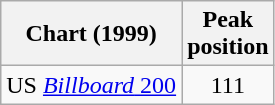<table class="wikitable">
<tr>
<th>Chart (1999)</th>
<th>Peak <br>position</th>
</tr>
<tr>
<td>US <a href='#'><em>Billboard</em> 200</a></td>
<td align=center>111</td>
</tr>
</table>
